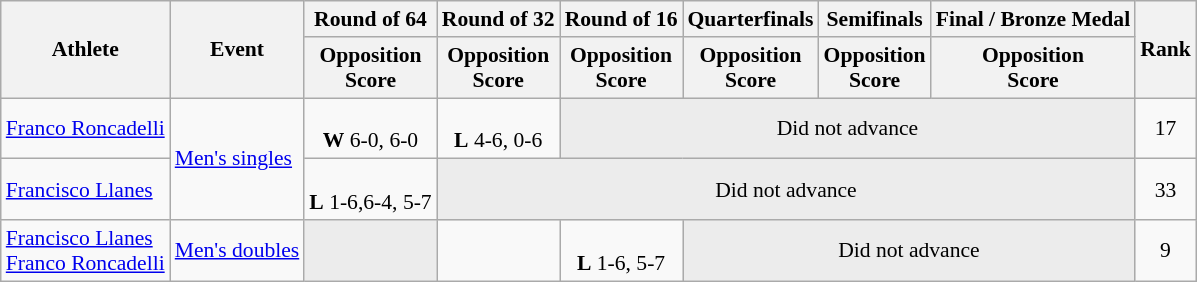<table class="wikitable" border="1" style="font-size:90%">
<tr>
<th rowspan=2>Athlete</th>
<th rowspan=2>Event</th>
<th>Round of 64</th>
<th>Round of 32</th>
<th>Round of 16</th>
<th>Quarterfinals</th>
<th>Semifinals</th>
<th>Final / Bronze Medal</th>
<th rowspan=2>Rank</th>
</tr>
<tr>
<th>Opposition<br>Score</th>
<th>Opposition<br>Score</th>
<th>Opposition<br>Score</th>
<th>Opposition<br>Score</th>
<th>Opposition<br>Score</th>
<th>Opposition<br>Score</th>
</tr>
<tr align=center>
<td align=left><a href='#'>Franco Roncadelli</a></td>
<td align=left rowspan=2><a href='#'>Men's singles</a></td>
<td><br><strong>W</strong> 6-0, 6-0</td>
<td><br><strong>L</strong> 4-6, 0-6</td>
<td bgcolor=#ececec colspan=4>Did not advance</td>
<td>17</td>
</tr>
<tr align=center>
<td align=left><a href='#'>Francisco Llanes</a></td>
<td><br><strong>L</strong> 1-6,6-4, 5-7</td>
<td bgcolor=#ececec colspan=5>Did not advance</td>
<td>33</td>
</tr>
<tr align=center>
<td align=left><a href='#'>Francisco Llanes</a><br><a href='#'>Franco Roncadelli</a></td>
<td align=left><a href='#'>Men's doubles</a></td>
<td bgcolor="#ececec"></td>
<td></td>
<td><br><strong>L</strong> 1-6, 5-7</td>
<td bgcolor=#ececec colspan=3>Did not advance</td>
<td>9</td>
</tr>
</table>
